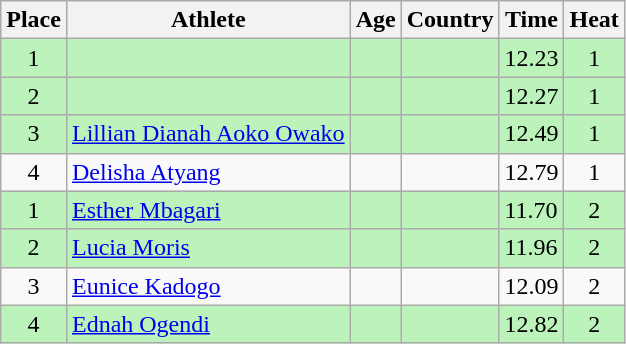<table class="wikitable mw-datatable sortable">
<tr>
<th>Place</th>
<th>Athlete</th>
<th>Age</th>
<th>Country</th>
<th>Time</th>
<th>Heat</th>
</tr>
<tr bgcolor=#bbf3bb>
<td align=center>1</td>
<td></td>
<td></td>
<td></td>
<td>12.23</td>
<td align=center>1</td>
</tr>
<tr bgcolor=#bbf3bb>
<td align=center>2</td>
<td></td>
<td></td>
<td></td>
<td>12.27</td>
<td align=center>1</td>
</tr>
<tr bgcolor=#bbf3bb>
<td align=center>3</td>
<td><a href='#'>Lillian Dianah Aoko Owako</a></td>
<td></td>
<td></td>
<td>12.49</td>
<td align=center>1</td>
</tr>
<tr>
<td align=center>4</td>
<td><a href='#'>Delisha Atyang</a></td>
<td></td>
<td></td>
<td>12.79</td>
<td align=center>1</td>
</tr>
<tr bgcolor=#bbf3bb>
<td align=center>1</td>
<td><a href='#'>Esther Mbagari</a></td>
<td></td>
<td></td>
<td>11.70</td>
<td align=center>2</td>
</tr>
<tr bgcolor=#bbf3bb>
<td align=center>2</td>
<td><a href='#'>Lucia Moris</a></td>
<td></td>
<td></td>
<td>11.96</td>
<td align=center>2</td>
</tr>
<tr>
<td align=center>3</td>
<td><a href='#'>Eunice Kadogo</a></td>
<td></td>
<td></td>
<td>12.09</td>
<td align=center>2</td>
</tr>
<tr bgcolor=#bbf3bb>
<td align=center>4</td>
<td><a href='#'>Ednah Ogendi</a></td>
<td></td>
<td></td>
<td>12.82</td>
<td align=center>2</td>
</tr>
</table>
